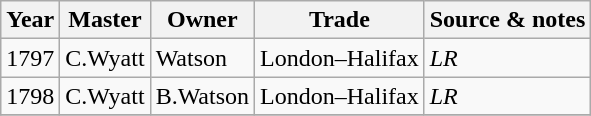<table class=" wikitable">
<tr>
<th>Year</th>
<th>Master</th>
<th>Owner</th>
<th>Trade</th>
<th>Source & notes</th>
</tr>
<tr>
<td>1797</td>
<td>C.Wyatt</td>
<td>Watson</td>
<td>London–Halifax</td>
<td><em>LR</em></td>
</tr>
<tr>
<td>1798</td>
<td>C.Wyatt</td>
<td>B.Watson</td>
<td>London–Halifax</td>
<td><em>LR</em></td>
</tr>
<tr>
</tr>
</table>
